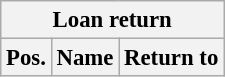<table class="wikitable" style="font-size:95%;">
<tr>
<th colspan="5">Loan return</th>
</tr>
<tr>
<th>Pos.</th>
<th>Name</th>
<th>Return to</th>
</tr>
</table>
